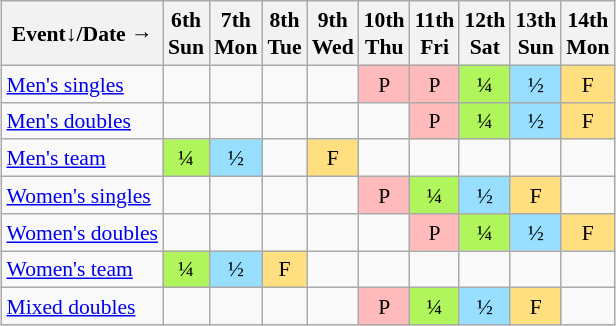<table class="wikitable" style="margin:0.5em auto; font-size:90%; line-height:1.25em; text-align:center;">
<tr>
<th>Event↓/Date →</th>
<th>6th<br>Sun</th>
<th>7th<br>Mon</th>
<th>8th<br>Tue</th>
<th>9th<br>Wed</th>
<th>10th<br>Thu</th>
<th>11th<br>Fri</th>
<th>12th<br>Sat</th>
<th>13th<br>Sun</th>
<th>14th<br>Mon</th>
</tr>
<tr>
<td align="left"><a href='#'>Men's singles</a></td>
<td></td>
<td></td>
<td></td>
<td></td>
<td bgcolor="#FFBBBB">P</td>
<td bgcolor="#FFBBBB">P</td>
<td bgcolor="#AFF55B">¼</td>
<td bgcolor="#97DEFF">½</td>
<td bgcolor="#FFDF80">F</td>
</tr>
<tr>
<td align="left"><a href='#'>Men's doubles</a></td>
<td></td>
<td></td>
<td></td>
<td></td>
<td></td>
<td bgcolor="#FFBBBB">P</td>
<td bgcolor="#AFF55B">¼</td>
<td bgcolor="#97DEFF">½</td>
<td bgcolor="#FFDF80">F</td>
</tr>
<tr>
<td align="left"><a href='#'>Men's team</a></td>
<td bgcolor="#AFF55B">¼</td>
<td bgcolor="#97DEFF">½</td>
<td></td>
<td bgcolor="#FFDF80">F</td>
<td></td>
<td></td>
<td></td>
<td></td>
<td></td>
</tr>
<tr>
<td align="left"><a href='#'>Women's singles</a></td>
<td></td>
<td></td>
<td></td>
<td></td>
<td bgcolor="#FFBBBB">P</td>
<td bgcolor="#AFF55B">¼</td>
<td bgcolor="#97DEFF">½</td>
<td bgcolor="#FFDF80">F</td>
<td></td>
</tr>
<tr>
<td align="left"><a href='#'>Women's doubles</a></td>
<td></td>
<td></td>
<td></td>
<td></td>
<td></td>
<td bgcolor="#FFBBBB">P</td>
<td bgcolor="#AFF55B">¼</td>
<td bgcolor="#97DEFF">½</td>
<td bgcolor="#FFDF80">F</td>
</tr>
<tr>
<td align="left"><a href='#'>Women's team</a></td>
<td bgcolor="#AFF55B">¼</td>
<td bgcolor="#97DEFF">½</td>
<td bgcolor="#FFDF80">F</td>
<td></td>
<td></td>
<td></td>
<td></td>
<td></td>
<td></td>
</tr>
<tr>
<td align="left"><a href='#'>Mixed doubles</a></td>
<td></td>
<td></td>
<td></td>
<td></td>
<td bgcolor="#FFBBBB">P</td>
<td bgcolor="#AFF55B">¼</td>
<td bgcolor="#97DEFF">½</td>
<td bgcolor="#FFDF80">F</td>
<td></td>
</tr>
</table>
